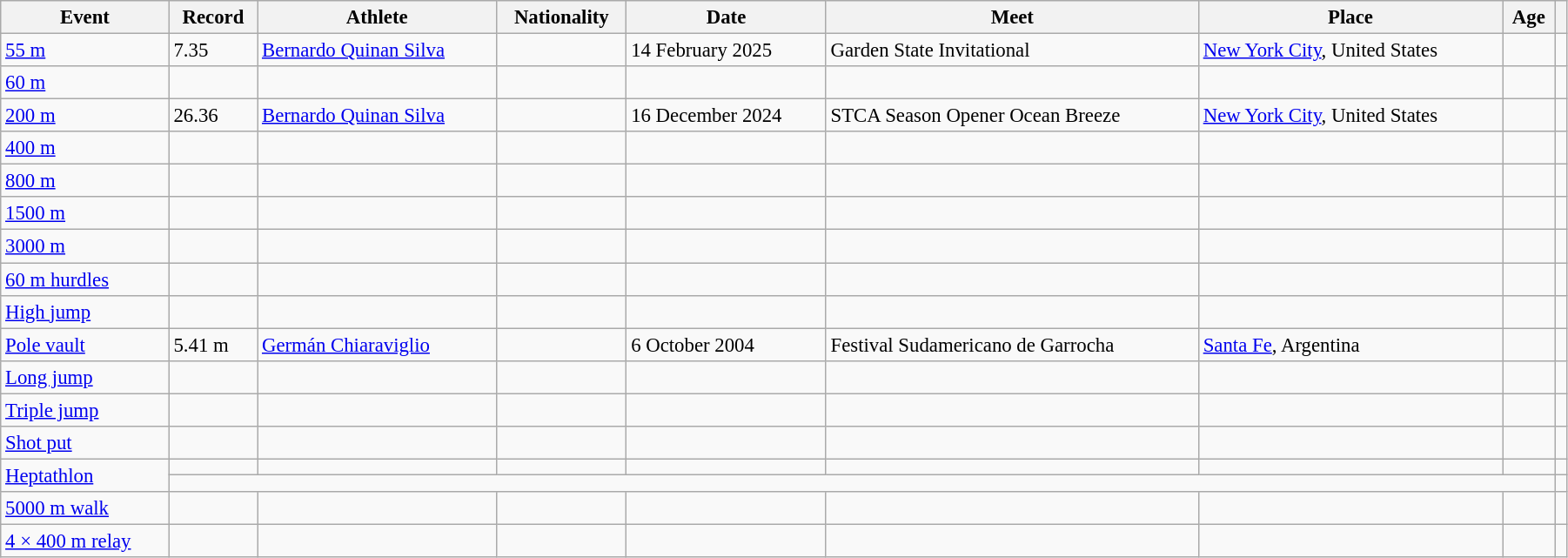<table class="wikitable" style="font-size:95%; width: 95%;">
<tr>
<th>Event</th>
<th>Record</th>
<th>Athlete</th>
<th>Nationality</th>
<th>Date</th>
<th>Meet</th>
<th>Place</th>
<th>Age</th>
<th></th>
</tr>
<tr>
<td><a href='#'>55 m</a></td>
<td>7.35</td>
<td><a href='#'>Bernardo Quinan Silva</a></td>
<td></td>
<td>14 February 2025</td>
<td>Garden State Invitational</td>
<td><a href='#'>New York City</a>, United States</td>
<td></td>
<td></td>
</tr>
<tr>
<td><a href='#'>60 m</a></td>
<td></td>
<td></td>
<td></td>
<td></td>
<td></td>
<td></td>
<td></td>
<td></td>
</tr>
<tr>
<td><a href='#'>200 m</a></td>
<td>26.36</td>
<td><a href='#'>Bernardo Quinan Silva</a></td>
<td></td>
<td>16 December 2024</td>
<td>STCA Season Opener Ocean Breeze</td>
<td><a href='#'>New York City</a>, United States</td>
<td></td>
<td></td>
</tr>
<tr>
<td><a href='#'>400 m</a></td>
<td></td>
<td></td>
<td></td>
<td></td>
<td></td>
<td></td>
<td></td>
<td></td>
</tr>
<tr>
<td><a href='#'>800 m</a></td>
<td></td>
<td></td>
<td></td>
<td></td>
<td></td>
<td></td>
<td></td>
<td></td>
</tr>
<tr>
<td><a href='#'>1500 m</a></td>
<td></td>
<td></td>
<td></td>
<td></td>
<td></td>
<td></td>
<td></td>
<td></td>
</tr>
<tr>
<td><a href='#'>3000 m</a></td>
<td></td>
<td></td>
<td></td>
<td></td>
<td></td>
<td></td>
<td></td>
<td></td>
</tr>
<tr>
<td><a href='#'>60 m hurdles</a></td>
<td></td>
<td></td>
<td></td>
<td></td>
<td></td>
<td></td>
<td></td>
<td></td>
</tr>
<tr>
<td><a href='#'>High jump</a></td>
<td></td>
<td></td>
<td></td>
<td></td>
<td></td>
<td></td>
<td></td>
<td></td>
</tr>
<tr>
<td><a href='#'>Pole vault</a></td>
<td>5.41 m</td>
<td><a href='#'>Germán Chiaraviglio</a></td>
<td></td>
<td>6 October 2004</td>
<td>Festival Sudamericano de Garrocha</td>
<td><a href='#'>Santa Fe</a>, Argentina</td>
<td></td>
<td></td>
</tr>
<tr>
<td><a href='#'>Long jump</a></td>
<td></td>
<td></td>
<td></td>
<td></td>
<td></td>
<td></td>
<td></td>
<td></td>
</tr>
<tr>
<td><a href='#'>Triple jump</a></td>
<td></td>
<td></td>
<td></td>
<td></td>
<td></td>
<td></td>
<td></td>
<td></td>
</tr>
<tr>
<td><a href='#'>Shot put</a></td>
<td></td>
<td></td>
<td></td>
<td></td>
<td></td>
<td></td>
<td></td>
<td></td>
</tr>
<tr>
<td rowspan=2><a href='#'>Heptathlon</a></td>
<td></td>
<td></td>
<td></td>
<td></td>
<td></td>
<td></td>
<td></td>
<td></td>
</tr>
<tr>
<td colspan=7></td>
<td></td>
</tr>
<tr>
<td><a href='#'>5000 m walk</a></td>
<td></td>
<td></td>
<td></td>
<td></td>
<td></td>
<td></td>
<td></td>
<td></td>
</tr>
<tr>
<td><a href='#'>4 × 400 m relay</a></td>
<td></td>
<td></td>
<td></td>
<td></td>
<td></td>
<td></td>
<td></td>
<td></td>
</tr>
</table>
